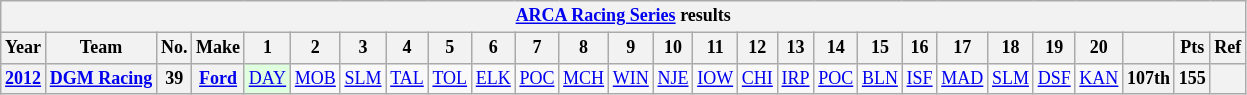<table class="wikitable" style="text-align:center; font-size:75%">
<tr>
<th colspan=27><a href='#'>ARCA Racing Series</a> results</th>
</tr>
<tr>
<th>Year</th>
<th>Team</th>
<th>No.</th>
<th>Make</th>
<th>1</th>
<th>2</th>
<th>3</th>
<th>4</th>
<th>5</th>
<th>6</th>
<th>7</th>
<th>8</th>
<th>9</th>
<th>10</th>
<th>11</th>
<th>12</th>
<th>13</th>
<th>14</th>
<th>15</th>
<th>16</th>
<th>17</th>
<th>18</th>
<th>19</th>
<th>20</th>
<th></th>
<th>Pts</th>
<th>Ref</th>
</tr>
<tr>
<th><a href='#'>2012</a></th>
<th><a href='#'>DGM Racing</a></th>
<th>39</th>
<th><a href='#'>Ford</a></th>
<td style="background:#DFFFDF;"><a href='#'>DAY</a><br></td>
<td><a href='#'>MOB</a></td>
<td><a href='#'>SLM</a></td>
<td><a href='#'>TAL</a></td>
<td><a href='#'>TOL</a></td>
<td><a href='#'>ELK</a></td>
<td><a href='#'>POC</a></td>
<td><a href='#'>MCH</a></td>
<td><a href='#'>WIN</a></td>
<td><a href='#'>NJE</a></td>
<td><a href='#'>IOW</a></td>
<td><a href='#'>CHI</a></td>
<td><a href='#'>IRP</a></td>
<td><a href='#'>POC</a></td>
<td><a href='#'>BLN</a></td>
<td><a href='#'>ISF</a></td>
<td><a href='#'>MAD</a></td>
<td><a href='#'>SLM</a></td>
<td><a href='#'>DSF</a></td>
<td><a href='#'>KAN</a></td>
<th>107th</th>
<th>155</th>
<th></th>
</tr>
</table>
